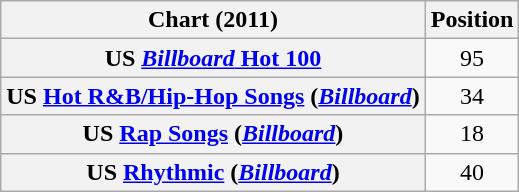<table class="wikitable sortable plainrowheaders" style="text-align:center">
<tr>
<th scope="col">Chart (2011)</th>
<th scope="col">Position</th>
</tr>
<tr>
<th scope="row">US <a href='#'><em>Billboard</em> Hot 100</a></th>
<td style="text-align:center;">95</td>
</tr>
<tr>
<th scope="row">US <a href='#'>Hot R&B/Hip-Hop Songs</a> (<em><a href='#'>Billboard</a></em>)</th>
<td style="text-align:center;">34</td>
</tr>
<tr>
<th scope="row">US <a href='#'>Rap Songs</a> (<em><a href='#'>Billboard</a></em>)</th>
<td style="text-align:center;">18</td>
</tr>
<tr>
<th scope="row">US <a href='#'>Rhythmic</a> (<em><a href='#'>Billboard</a></em>)</th>
<td style="text-align:center;">40</td>
</tr>
</table>
